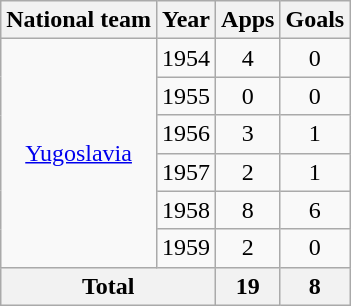<table class="wikitable" style="text-align:center">
<tr>
<th>National team</th>
<th>Year</th>
<th>Apps</th>
<th>Goals</th>
</tr>
<tr>
<td rowspan="6"><a href='#'>Yugoslavia</a></td>
<td>1954</td>
<td>4</td>
<td>0</td>
</tr>
<tr>
<td>1955</td>
<td>0</td>
<td>0</td>
</tr>
<tr>
<td>1956</td>
<td>3</td>
<td>1</td>
</tr>
<tr>
<td>1957</td>
<td>2</td>
<td>1</td>
</tr>
<tr>
<td>1958</td>
<td>8</td>
<td>6</td>
</tr>
<tr>
<td>1959</td>
<td>2</td>
<td>0</td>
</tr>
<tr>
<th colspan="2">Total</th>
<th>19</th>
<th>8</th>
</tr>
</table>
